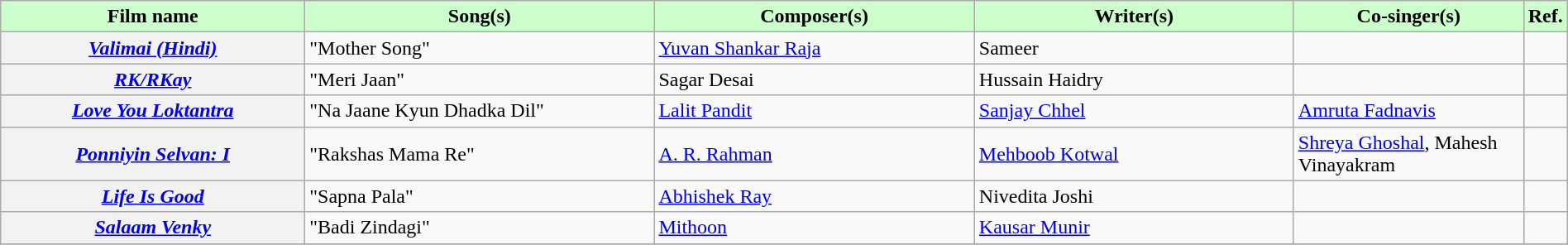<table class="wikitable plainrowheaders" style="width:100%;" textcolor:#000;">
<tr style="background:#cfc; text-align:center;">
<td scope="col" style="width:20%;"><strong>Film name</strong></td>
<td scope="col" style="width:23%;"><strong>Song(s)</strong></td>
<td scope="col" style="width:21%;"><strong>Composer(s)</strong></td>
<td scope="col" style="width:21%;"><strong>Writer(s)</strong></td>
<td scope="col" style="width:18%;"><strong>Co-singer(s)</strong></td>
<td scope="col" style="width:1%;"><strong>Ref.</strong></td>
</tr>
<tr>
<th><em><a href='#'>Valimai (Hindi)</a></em></th>
<td>"Mother Song"</td>
<td><a href='#'>Yuvan Shankar Raja</a></td>
<td>Sameer</td>
<td></td>
<td></td>
</tr>
<tr>
<th><em><a href='#'>RK/RKay</a></em></th>
<td>"Meri Jaan"</td>
<td>Sagar Desai</td>
<td>Hussain Haidry</td>
<td></td>
<td></td>
</tr>
<tr>
<th><em><a href='#'>Love You Loktantra</a></em></th>
<td>"Na Jaane Kyun Dhadka Dil"</td>
<td><a href='#'>Lalit Pandit</a></td>
<td><a href='#'>Sanjay Chhel</a></td>
<td><a href='#'>Amruta Fadnavis</a></td>
<td></td>
</tr>
<tr>
<th><em><a href='#'>Ponniyin Selvan: I</a></em></th>
<td>"Rakshas Mama Re"</td>
<td><a href='#'>A.&nbsp;R. Rahman</a></td>
<td><a href='#'>Mehboob Kotwal</a></td>
<td><a href='#'>Shreya Ghoshal</a>, Mahesh Vinayakram</td>
<td></td>
</tr>
<tr>
<th><em><a href='#'>Life Is Good</a></em></th>
<td>"Sapna Pala"</td>
<td><a href='#'>Abhishek Ray</a></td>
<td>Nivedita Joshi</td>
<td></td>
<td></td>
</tr>
<tr>
<th><em><a href='#'>Salaam Venky</a></em></th>
<td>"Badi Zindagi"</td>
<td><a href='#'>Mithoon</a></td>
<td><a href='#'>Kausar Munir</a></td>
<td></td>
<td></td>
</tr>
<tr>
</tr>
</table>
